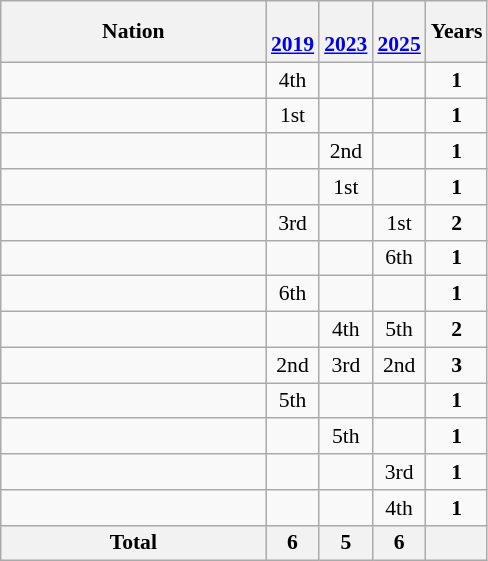<table class="wikitable" style="text-align:center; font-size:90%">
<tr>
<th width=170>Nation</th>
<th><br><a href='#'>2019</a></th>
<th><br><a href='#'>2023</a></th>
<th><br><a href='#'>2025</a></th>
<th>Years</th>
</tr>
<tr>
<td align=left></td>
<td>4th</td>
<td></td>
<td></td>
<td><strong>1</strong></td>
</tr>
<tr>
<td align=left></td>
<td>1st</td>
<td></td>
<td></td>
<td><strong>1</strong></td>
</tr>
<tr>
<td align=left></td>
<td></td>
<td>2nd</td>
<td></td>
<td><strong>1</strong></td>
</tr>
<tr>
<td align=left></td>
<td></td>
<td>1st</td>
<td></td>
<td><strong>1</strong></td>
</tr>
<tr>
<td align=left></td>
<td>3rd</td>
<td></td>
<td>1st</td>
<td><strong>2</strong></td>
</tr>
<tr>
<td align=left></td>
<td></td>
<td></td>
<td>6th</td>
<td><strong>1</strong></td>
</tr>
<tr>
<td align=left></td>
<td>6th</td>
<td></td>
<td></td>
<td><strong>1</strong></td>
</tr>
<tr>
<td align=left></td>
<td></td>
<td>4th</td>
<td>5th</td>
<td><strong>2</strong></td>
</tr>
<tr>
<td align=left></td>
<td>2nd</td>
<td>3rd</td>
<td>2nd</td>
<td><strong>3</strong></td>
</tr>
<tr>
<td align=left></td>
<td>5th</td>
<td></td>
<td></td>
<td><strong>1</strong></td>
</tr>
<tr>
<td align=left></td>
<td></td>
<td>5th</td>
<td></td>
<td><strong>1</strong></td>
</tr>
<tr>
<td align=left></td>
<td></td>
<td></td>
<td>3rd</td>
<td><strong>1</strong></td>
</tr>
<tr>
<td align=left></td>
<td></td>
<td></td>
<td>4th</td>
<td><strong>1</strong></td>
</tr>
<tr>
<th>Total</th>
<th>6</th>
<th>5</th>
<th>6</th>
<th></th>
</tr>
</table>
